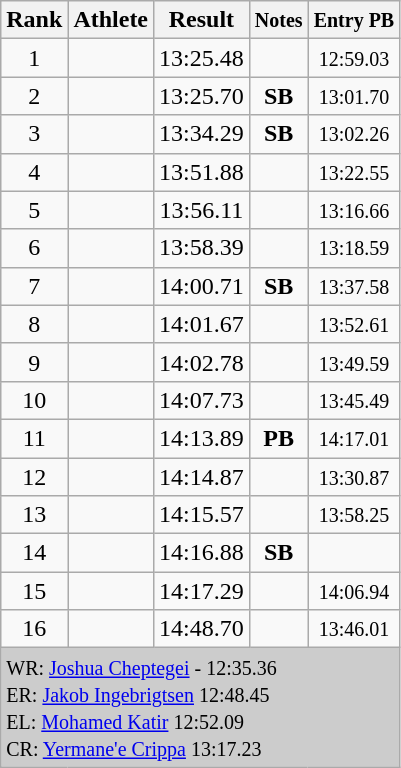<table class="wikitable sortable" style="text-align:left;">
<tr>
<th>Rank</th>
<th>Athlete</th>
<th>Result</th>
<th><small>Notes</small></th>
<th><small>Entry PB</small></th>
</tr>
<tr>
<td align="center">1</td>
<td></td>
<td align="center">13:25.48</td>
<td align="center"></td>
<td align="center"><small>12:59.03</small></td>
</tr>
<tr>
<td align="center">2</td>
<td></td>
<td align="center">13:25.70</td>
<td align="center"> <strong>SB</strong></td>
<td align="center"><small>13:01.70</small></td>
</tr>
<tr>
<td align="center">3</td>
<td></td>
<td align="center">13:34.29</td>
<td align="center"> <strong>SB</strong></td>
<td align="center"><small>13:02.26</small></td>
</tr>
<tr>
<td align="center">4</td>
<td></td>
<td align="center">13:51.88</td>
<td align="center"></td>
<td align="center"><small>13:22.55</small></td>
</tr>
<tr>
<td align="center">5</td>
<td></td>
<td align="center">13:56.11</td>
<td align="center"></td>
<td align="center"><small>13:16.66</small></td>
</tr>
<tr>
<td align="center">6</td>
<td></td>
<td align="center">13:58.39</td>
<td align="center"></td>
<td align="center"><small>13:18.59</small></td>
</tr>
<tr>
<td align="center">7</td>
<td></td>
<td align="center">14:00.71</td>
<td align="center"><strong>SB</strong></td>
<td align="center"><small>13:37.58</small></td>
</tr>
<tr>
<td align="center">8</td>
<td></td>
<td align="center">14:01.67</td>
<td align="center"></td>
<td align="center"><small>13:52.61</small></td>
</tr>
<tr>
<td align="center">9</td>
<td></td>
<td align="center">14:02.78</td>
<td align="center"></td>
<td align="center"><small>13:49.59</small></td>
</tr>
<tr>
<td align="center">10</td>
<td></td>
<td align="center">14:07.73</td>
<td align="center"></td>
<td align="center"><small>13:45.49</small></td>
</tr>
<tr>
<td align="center">11</td>
<td></td>
<td align="center">14:13.89</td>
<td align="center"><strong>PB</strong></td>
<td align="center"><small>14:17.01</small></td>
</tr>
<tr>
<td align="center">12</td>
<td></td>
<td align="center">14:14.87</td>
<td align="center"></td>
<td align="center"><small>13:30.87</small></td>
</tr>
<tr>
<td align="center">13</td>
<td></td>
<td align="center">14:15.57</td>
<td align="center"></td>
<td align="center"><small>13:58.25</small></td>
</tr>
<tr>
<td align="center">14</td>
<td></td>
<td align="center">14:16.88</td>
<td align="center"><strong>SB</strong></td>
<td align="center"></td>
</tr>
<tr>
<td align="center">15</td>
<td></td>
<td align="center">14:17.29</td>
<td align="center"></td>
<td align="center"><small>14:06.94</small></td>
</tr>
<tr>
<td align="center">16</td>
<td></td>
<td align="center">14:48.70</td>
<td align="center"></td>
<td align="center"><small>13:46.01</small></td>
</tr>
<tr class="sortbottom">
<td colspan="5" bgcolor="#cccccc"><small>WR:   <a href='#'>Joshua Cheptegei</a> - 12:35.36<br>ER:  <a href='#'>Jakob Ingebrigtsen</a> 12:48.45<br></small><small>EL:   <a href='#'>Mohamed Katir</a> 12:52.09<br>CR:  <a href='#'>Yermane'e Crippa</a> 13:17.23</small></td>
</tr>
</table>
